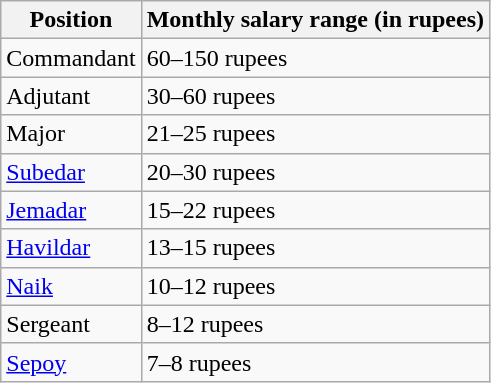<table class="wikitable">
<tr>
<th>Position</th>
<th>Monthly salary range (in rupees)</th>
</tr>
<tr>
<td>Commandant</td>
<td>60–150 rupees</td>
</tr>
<tr>
<td>Adjutant</td>
<td>30–60 rupees</td>
</tr>
<tr>
<td>Major</td>
<td>21–25 rupees</td>
</tr>
<tr>
<td><a href='#'>Subedar</a></td>
<td>20–30 rupees</td>
</tr>
<tr>
<td><a href='#'>Jemadar</a></td>
<td>15–22 rupees</td>
</tr>
<tr>
<td><a href='#'>Havildar</a></td>
<td>13–15 rupees</td>
</tr>
<tr>
<td><a href='#'>Naik</a></td>
<td>10–12 rupees</td>
</tr>
<tr>
<td>Sergeant</td>
<td>8–12 rupees</td>
</tr>
<tr>
<td><a href='#'>Sepoy</a></td>
<td>7–8 rupees</td>
</tr>
</table>
